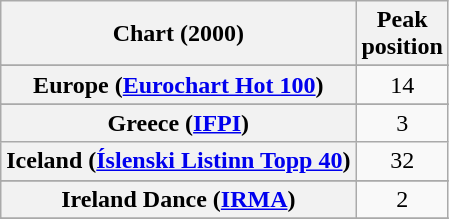<table class="wikitable sortable plainrowheaders" style="text-align:center">
<tr>
<th>Chart (2000)</th>
<th>Peak<br>position</th>
</tr>
<tr>
</tr>
<tr>
</tr>
<tr>
</tr>
<tr>
<th scope="row">Europe (<a href='#'>Eurochart Hot 100</a>)</th>
<td>14</td>
</tr>
<tr>
</tr>
<tr>
</tr>
<tr>
<th scope=row>Greece (<a href='#'>IFPI</a>)</th>
<td>3</td>
</tr>
<tr>
<th scope="row">Iceland (<a href='#'>Íslenski Listinn Topp 40</a>)</th>
<td>32</td>
</tr>
<tr>
</tr>
<tr>
<th scope="row">Ireland Dance (<a href='#'>IRMA</a>)</th>
<td>2</td>
</tr>
<tr>
</tr>
<tr>
</tr>
<tr>
</tr>
<tr>
</tr>
<tr>
</tr>
<tr>
</tr>
<tr>
</tr>
</table>
